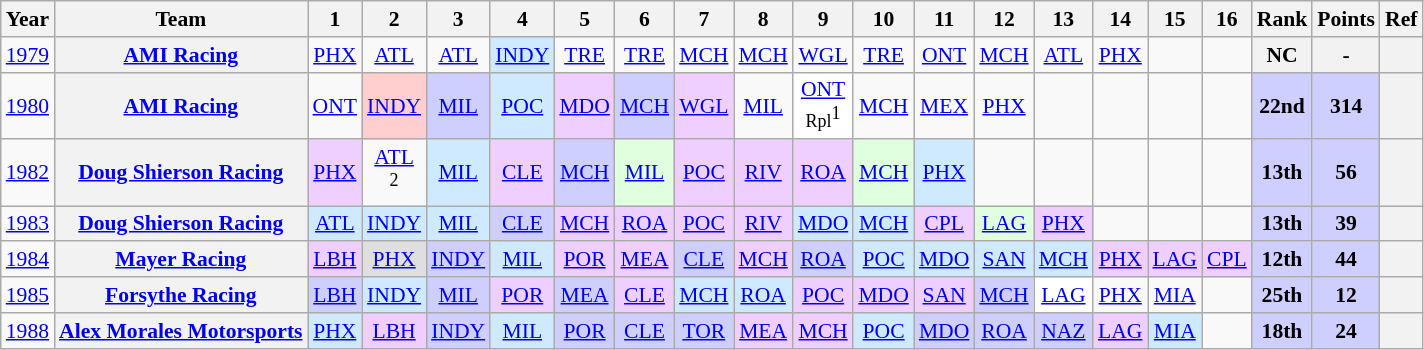<table class="wikitable" style="text-align:center; font-size:90%">
<tr>
<th>Year</th>
<th>Team</th>
<th>1</th>
<th>2</th>
<th>3</th>
<th>4</th>
<th>5</th>
<th>6</th>
<th>7</th>
<th>8</th>
<th>9</th>
<th>10</th>
<th>11</th>
<th>12</th>
<th>13</th>
<th>14</th>
<th>15</th>
<th>16</th>
<th>Rank</th>
<th>Points</th>
<th>Ref</th>
</tr>
<tr>
<td><a href='#'>1979</a></td>
<th><a href='#'>AMI Racing</a></th>
<td><a href='#'>PHX</a></td>
<td><a href='#'>ATL</a></td>
<td><a href='#'>ATL</a></td>
<td style="background:#CFEAFF;"><a href='#'>INDY</a><br></td>
<td><a href='#'>TRE</a></td>
<td><a href='#'>TRE</a></td>
<td><a href='#'>MCH</a></td>
<td><a href='#'>MCH</a></td>
<td><a href='#'>WGL</a></td>
<td><a href='#'>TRE</a></td>
<td><a href='#'>ONT</a></td>
<td><a href='#'>MCH</a></td>
<td><a href='#'>ATL</a></td>
<td><a href='#'>PHX</a></td>
<td></td>
<td></td>
<th>NC</th>
<th>-</th>
<th></th>
</tr>
<tr>
<td><a href='#'>1980</a></td>
<th><a href='#'>AMI Racing</a></th>
<td><a href='#'>ONT</a></td>
<td style="background:#FFCFCF;"><a href='#'>INDY</a><br></td>
<td style="background:#CFCFFF;"><a href='#'>MIL</a><br></td>
<td style="background:#CFEAFF;"><a href='#'>POC</a><br></td>
<td style="background:#EFCFFF;"><a href='#'>MDO</a><br></td>
<td style="background:#CFCFFF;"><a href='#'>MCH</a><br></td>
<td style="background:#EFCFFF;"><a href='#'>WGL</a><br></td>
<td><a href='#'>MIL</a></td>
<td style="background:#FFFFFF;"><a href='#'>ONT</a><br><small>Rpl</small><sup>1</sup></td>
<td><a href='#'>MCH</a></td>
<td><a href='#'>MEX</a></td>
<td><a href='#'>PHX</a></td>
<td></td>
<td></td>
<td></td>
<td></td>
<td style="background:#CFCFFF;"><strong>22nd</strong></td>
<td style="background:#CFCFFF;"><strong>314</strong></td>
<th></th>
</tr>
<tr>
<td><a href='#'>1982</a></td>
<th><a href='#'>Doug Shierson Racing</a></th>
<td style="background:#EFCFFF;"><a href='#'>PHX</a><br></td>
<td><a href='#'>ATL</a><br><sup>2</sup></td>
<td style="background:#CFEAFF;"><a href='#'>MIL</a><br></td>
<td style="background:#EFCFFF;"><a href='#'>CLE</a><br></td>
<td style="background:#CFCFFF;"><a href='#'>MCH</a><br></td>
<td style="background:#DFFFDF;"><a href='#'>MIL</a><br></td>
<td style="background:#EFCFFF;"><a href='#'>POC</a><br></td>
<td style="background:#EFCFFF;"><a href='#'>RIV</a><br></td>
<td style="background:#EFCFFF;"><a href='#'>ROA</a><br></td>
<td style="background:#DFFFDF;"><a href='#'>MCH</a><br></td>
<td style="background:#CFEAFF;"><a href='#'>PHX</a><br></td>
<td></td>
<td></td>
<td></td>
<td></td>
<td></td>
<td style="background:#CFCFFF;"><strong>13th</strong></td>
<td style="background:#CFCFFF;"><strong>56</strong></td>
<th></th>
</tr>
<tr>
<td><a href='#'>1983</a></td>
<th><a href='#'>Doug Shierson Racing</a></th>
<td style="background:#CFEAFF;"><a href='#'>ATL</a><br></td>
<td style="background:#CFEAFF;"><a href='#'>INDY</a><br></td>
<td style="background:#CFEAFF;"><a href='#'>MIL</a><br></td>
<td style="background:#CFCFFF;"><a href='#'>CLE</a><br></td>
<td style="background:#EFCFFF;"><a href='#'>MCH</a><br></td>
<td style="background:#EFCFFF;"><a href='#'>ROA</a><br></td>
<td style="background:#EFCFFF;"><a href='#'>POC</a><br></td>
<td style="background:#EFCFFF;"><a href='#'>RIV</a><br></td>
<td style="background:#CFEAFF;"><a href='#'>MDO</a><br></td>
<td style="background:#CFEAFF;"><a href='#'>MCH</a><br></td>
<td style="background:#EFCFFF;"><a href='#'>CPL</a><br></td>
<td style="background:#DFFFDF;"><a href='#'>LAG</a><br></td>
<td style="background:#EFCFFF;"><a href='#'>PHX</a><br></td>
<td></td>
<td></td>
<td></td>
<td style="background:#CFCFFF;"><strong>13th</strong></td>
<td style="background:#CFCFFF;"><strong>39</strong></td>
<th></th>
</tr>
<tr>
<td><a href='#'>1984</a></td>
<th><a href='#'>Mayer Racing</a></th>
<td style="background:#EFCFFF;"><a href='#'>LBH</a><br></td>
<td style="background:#DFDFDF;"><a href='#'>PHX</a><br></td>
<td style="background:#CFCFFF;"><a href='#'>INDY</a><br></td>
<td style="background:#CFEAFF;"><a href='#'>MIL</a><br></td>
<td style="background:#EFCFFF;"><a href='#'>POR</a><br></td>
<td style="background:#EFCFFF;"><a href='#'>MEA</a><br></td>
<td style="background:#CFCFFF;"><a href='#'>CLE</a><br></td>
<td style="background:#EFCFFF;"><a href='#'>MCH</a><br></td>
<td style="background:#CFCFFF;"><a href='#'>ROA</a><br></td>
<td style="background:#CFEAFF;"><a href='#'>POC</a><br></td>
<td style="background:#CFEAFF;"><a href='#'>MDO</a><br></td>
<td style="background:#CFEAFF;"><a href='#'>SAN</a><br></td>
<td style="background:#CFEAFF;"><a href='#'>MCH</a><br></td>
<td style="background:#EFCFFF;"><a href='#'>PHX</a><br></td>
<td style="background:#EFCFFF;"><a href='#'>LAG</a><br></td>
<td style="background:#EFCFFF;"><a href='#'>CPL</a><br></td>
<td style="background:#CFCFFF;"><strong>12th</strong></td>
<td style="background:#CFCFFF;"><strong>44</strong></td>
<th></th>
</tr>
<tr>
<td><a href='#'>1985</a></td>
<th><a href='#'>Forsythe Racing</a></th>
<td style="background:#CFCFFF;"><a href='#'>LBH</a><br></td>
<td style="background:#CFEAFF;"><a href='#'>INDY</a><br></td>
<td style="background:#CFCFFF;"><a href='#'>MIL</a><br></td>
<td style="background:#EFCFFF;"><a href='#'>POR</a><br></td>
<td style="background:#CFCFFF;"><a href='#'>MEA</a><br></td>
<td style="background:#EFCFFF;"><a href='#'>CLE</a><br></td>
<td style="background:#CFEAFF;"><a href='#'>MCH</a><br></td>
<td style="background:#CFEAFF;"><a href='#'>ROA</a><br></td>
<td style="background:#EFCFFF;"><a href='#'>POC</a><br></td>
<td style="background:#EFCFFF;"><a href='#'>MDO</a><br></td>
<td style="background:#EFCFFF;"><a href='#'>SAN</a><br></td>
<td style="background:#CFCFFF;"><a href='#'>MCH</a><br></td>
<td style="background:#FFFFFF;"><a href='#'>LAG</a><br></td>
<td><a href='#'>PHX</a></td>
<td><a href='#'>MIA</a></td>
<td></td>
<td style="background:#CFCFFF;"><strong>25th</strong></td>
<td style="background:#CFCFFF;"><strong>12</strong></td>
<th></th>
</tr>
<tr>
<td><a href='#'>1988</a></td>
<th><a href='#'>Alex Morales Motorsports</a></th>
<td style="background:#CFEAFF;"><a href='#'>PHX</a><br></td>
<td style="background:#EFCFFF;"><a href='#'>LBH</a><br></td>
<td style="background:#CFCFFF;"><a href='#'>INDY</a><br></td>
<td style="background:#CFEAFF;"><a href='#'>MIL</a><br></td>
<td style="background:#CFCFFF;"><a href='#'>POR</a><br></td>
<td style="background:#CFCFFF;"><a href='#'>CLE</a><br></td>
<td style="background:#CFCFFF;"><a href='#'>TOR</a><br></td>
<td style="background:#EFCFFF;"><a href='#'>MEA</a><br></td>
<td style="background:#EFCFFF;"><a href='#'>MCH</a><br></td>
<td style="background:#CFEAFF;"><a href='#'>POC</a><br></td>
<td style="background:#CFCFFF;"><a href='#'>MDO</a><br></td>
<td style="background:#CFCFFF;"><a href='#'>ROA</a><br></td>
<td style="background:#CFCFFF;"><a href='#'>NAZ</a><br></td>
<td style="background:#EFCFFF;"><a href='#'>LAG</a><br></td>
<td style="background:#CFEAFF;"><a href='#'>MIA</a><br></td>
<td></td>
<td style="background:#CFCFFF;"><strong>18th</strong></td>
<td style="background:#CFCFFF;"><strong>24</strong></td>
<th></th>
</tr>
</table>
